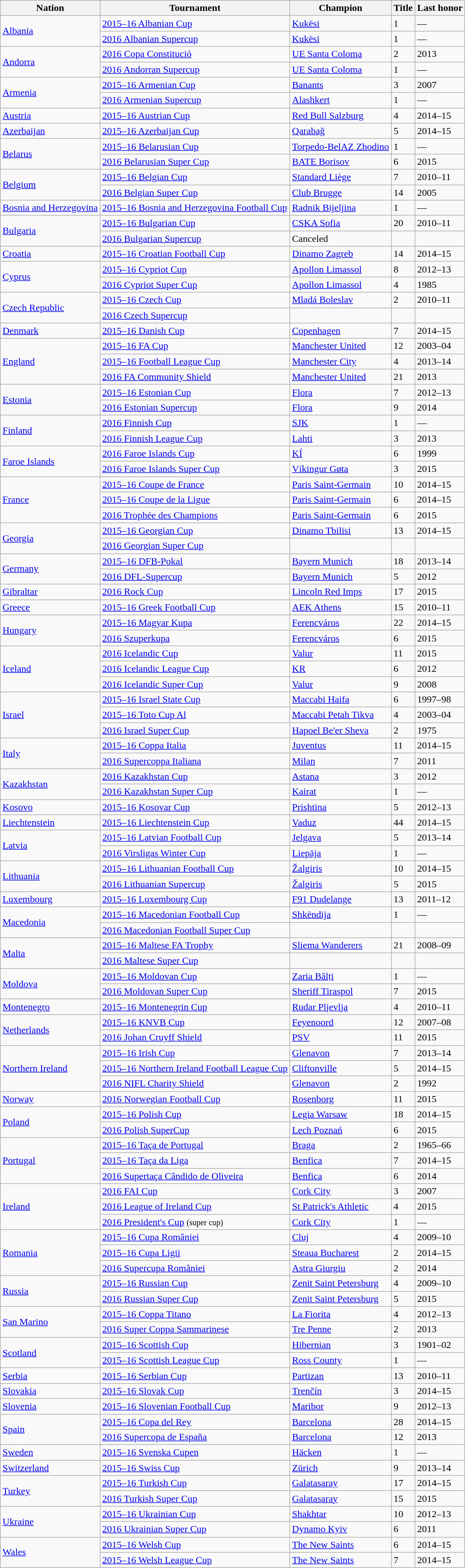<table class="wikitable sortable">
<tr>
<th>Nation</th>
<th>Tournament</th>
<th>Champion</th>
<th data-sort-type="number">Title</th>
<th>Last honor</th>
</tr>
<tr>
<td rowspan=2> <a href='#'>Albania</a></td>
<td><a href='#'>2015–16 Albanian Cup</a></td>
<td><a href='#'>Kukësi</a></td>
<td>1</td>
<td>—</td>
</tr>
<tr>
<td><a href='#'>2016 Albanian Supercup</a></td>
<td><a href='#'>Kukësi</a></td>
<td>1</td>
<td>—</td>
</tr>
<tr>
<td rowspan=2> <a href='#'>Andorra</a></td>
<td><a href='#'>2016 Copa Constitució</a></td>
<td><a href='#'>UE Santa Coloma</a></td>
<td>2</td>
<td>2013</td>
</tr>
<tr>
<td><a href='#'>2016 Andorran Supercup</a></td>
<td><a href='#'>UE Santa Coloma</a></td>
<td>1</td>
<td>—</td>
</tr>
<tr>
<td rowspan=2> <a href='#'>Armenia</a></td>
<td><a href='#'>2015–16 Armenian Cup</a></td>
<td><a href='#'>Banants</a></td>
<td>3</td>
<td>2007</td>
</tr>
<tr>
<td><a href='#'>2016 Armenian Supercup</a></td>
<td><a href='#'>Alashkert</a></td>
<td>1</td>
<td>—</td>
</tr>
<tr>
<td> <a href='#'>Austria</a></td>
<td><a href='#'>2015–16 Austrian Cup</a></td>
<td><a href='#'>Red Bull Salzburg</a></td>
<td>4</td>
<td>2014–15</td>
</tr>
<tr>
<td> <a href='#'>Azerbaijan</a></td>
<td><a href='#'>2015–16 Azerbaijan Cup</a></td>
<td><a href='#'>Qarabağ</a></td>
<td>5</td>
<td>2014–15</td>
</tr>
<tr>
<td rowspan=2> <a href='#'>Belarus</a></td>
<td><a href='#'>2015–16 Belarusian Cup</a></td>
<td><a href='#'>Torpedo-BelAZ Zhodino</a></td>
<td>1</td>
<td>—</td>
</tr>
<tr>
<td><a href='#'>2016 Belarusian Super Cup</a></td>
<td><a href='#'>BATE Borisov</a></td>
<td>6</td>
<td>2015</td>
</tr>
<tr>
<td rowspan=2> <a href='#'>Belgium</a></td>
<td><a href='#'>2015–16 Belgian Cup</a></td>
<td><a href='#'>Standard Liège</a></td>
<td>7</td>
<td>2010–11</td>
</tr>
<tr>
<td><a href='#'>2016 Belgian Super Cup</a></td>
<td><a href='#'>Club Brugge</a></td>
<td>14</td>
<td>2005</td>
</tr>
<tr>
<td> <a href='#'>Bosnia and Herzegovina</a></td>
<td><a href='#'>2015–16 Bosnia and Herzegovina Football Cup</a></td>
<td><a href='#'>Radnik Bijeljina</a></td>
<td>1</td>
<td>—</td>
</tr>
<tr>
<td rowspan=2> <a href='#'>Bulgaria</a></td>
<td><a href='#'>2015–16 Bulgarian Cup</a></td>
<td><a href='#'>CSKA Sofia</a></td>
<td>20</td>
<td>2010–11</td>
</tr>
<tr>
<td><a href='#'>2016 Bulgarian Supercup</a></td>
<td>Canceled</td>
<td></td>
<td></td>
</tr>
<tr>
<td> <a href='#'>Croatia</a></td>
<td><a href='#'>2015–16 Croatian Football Cup</a></td>
<td><a href='#'>Dinamo Zagreb</a></td>
<td>14</td>
<td>2014–15</td>
</tr>
<tr>
<td rowspan=2> <a href='#'>Cyprus</a></td>
<td><a href='#'>2015–16 Cypriot Cup</a></td>
<td><a href='#'>Apollon Limassol</a></td>
<td>8</td>
<td>2012–13</td>
</tr>
<tr>
<td><a href='#'>2016 Cypriot Super Cup</a></td>
<td><a href='#'>Apollon Limassol</a></td>
<td>4</td>
<td>1985</td>
</tr>
<tr>
<td rowspan=2> <a href='#'>Czech Republic</a></td>
<td><a href='#'>2015–16 Czech Cup</a></td>
<td><a href='#'>Mladá Boleslav</a></td>
<td>2</td>
<td>2010–11</td>
</tr>
<tr>
<td><a href='#'>2016 Czech Supercup</a></td>
<td></td>
<td></td>
<td></td>
</tr>
<tr>
<td> <a href='#'>Denmark</a></td>
<td><a href='#'>2015–16 Danish Cup</a></td>
<td><a href='#'>Copenhagen</a></td>
<td>7</td>
<td>2014–15</td>
</tr>
<tr>
<td rowspan=3> <a href='#'>England</a></td>
<td><a href='#'>2015–16 FA Cup</a></td>
<td><a href='#'>Manchester United</a></td>
<td>12</td>
<td>2003–04</td>
</tr>
<tr>
<td><a href='#'>2015–16 Football League Cup</a></td>
<td><a href='#'>Manchester City</a></td>
<td>4</td>
<td>2013–14</td>
</tr>
<tr>
<td><a href='#'>2016 FA Community Shield</a></td>
<td><a href='#'>Manchester United</a></td>
<td>21</td>
<td>2013</td>
</tr>
<tr>
<td rowspan=2> <a href='#'>Estonia</a></td>
<td><a href='#'>2015–16 Estonian Cup</a></td>
<td><a href='#'>Flora</a></td>
<td>7</td>
<td>2012–13</td>
</tr>
<tr>
<td><a href='#'>2016 Estonian Supercup</a></td>
<td><a href='#'>Flora</a></td>
<td>9</td>
<td>2014</td>
</tr>
<tr>
<td rowspan=2> <a href='#'>Finland</a></td>
<td><a href='#'>2016 Finnish Cup</a></td>
<td><a href='#'>SJK</a></td>
<td>1</td>
<td>—</td>
</tr>
<tr>
<td><a href='#'>2016 Finnish League Cup</a></td>
<td><a href='#'>Lahti</a></td>
<td>3</td>
<td>2013</td>
</tr>
<tr>
<td rowspan=2> <a href='#'>Faroe Islands</a></td>
<td><a href='#'>2016 Faroe Islands Cup</a></td>
<td><a href='#'>KÍ</a></td>
<td>6</td>
<td>1999</td>
</tr>
<tr>
<td><a href='#'>2016 Faroe Islands Super Cup</a></td>
<td><a href='#'>Víkingur Gøta</a></td>
<td>3</td>
<td>2015</td>
</tr>
<tr>
<td rowspan=3> <a href='#'>France</a></td>
<td><a href='#'>2015–16 Coupe de France</a></td>
<td><a href='#'>Paris Saint-Germain</a></td>
<td>10</td>
<td>2014–15</td>
</tr>
<tr>
<td><a href='#'>2015–16 Coupe de la Ligue</a></td>
<td><a href='#'>Paris Saint-Germain</a></td>
<td>6</td>
<td>2014–15</td>
</tr>
<tr>
<td><a href='#'>2016 Trophée des Champions</a></td>
<td><a href='#'>Paris Saint-Germain</a></td>
<td>6</td>
<td>2015</td>
</tr>
<tr>
<td rowspan=2> <a href='#'>Georgia</a></td>
<td><a href='#'>2015–16 Georgian Cup</a></td>
<td><a href='#'>Dinamo Tbilisi</a></td>
<td>13</td>
<td>2014–15</td>
</tr>
<tr>
<td><a href='#'>2016 Georgian Super Cup</a></td>
<td></td>
<td></td>
<td></td>
</tr>
<tr>
<td rowspan=2> <a href='#'>Germany</a></td>
<td><a href='#'>2015–16 DFB-Pokal</a></td>
<td><a href='#'>Bayern Munich</a></td>
<td>18</td>
<td>2013–14</td>
</tr>
<tr>
<td><a href='#'>2016 DFL-Supercup</a></td>
<td><a href='#'>Bayern Munich</a></td>
<td>5</td>
<td>2012</td>
</tr>
<tr>
<td> <a href='#'>Gibraltar</a></td>
<td><a href='#'>2016 Rock Cup</a></td>
<td><a href='#'>Lincoln Red Imps</a></td>
<td>17</td>
<td>2015</td>
</tr>
<tr>
<td> <a href='#'>Greece</a></td>
<td><a href='#'>2015–16 Greek Football Cup</a></td>
<td><a href='#'>AEK Athens</a></td>
<td>15</td>
<td>2010–11</td>
</tr>
<tr>
<td rowspan=2> <a href='#'>Hungary</a></td>
<td><a href='#'>2015–16 Magyar Kupa</a></td>
<td><a href='#'>Ferencváros</a></td>
<td>22</td>
<td>2014–15</td>
</tr>
<tr>
<td><a href='#'>2016 Szuperkupa</a></td>
<td><a href='#'>Ferencváros</a></td>
<td>6</td>
<td>2015</td>
</tr>
<tr>
<td rowspan=3> <a href='#'>Iceland</a></td>
<td><a href='#'>2016 Icelandic Cup</a></td>
<td><a href='#'>Valur</a></td>
<td>11</td>
<td>2015</td>
</tr>
<tr>
<td><a href='#'>2016 Icelandic League Cup</a></td>
<td><a href='#'>KR</a></td>
<td>6</td>
<td>2012</td>
</tr>
<tr>
<td><a href='#'>2016 Icelandic Super Cup</a></td>
<td><a href='#'>Valur</a></td>
<td>9</td>
<td>2008</td>
</tr>
<tr>
<td rowspan=3> <a href='#'>Israel</a></td>
<td><a href='#'>2015–16 Israel State Cup</a></td>
<td><a href='#'>Maccabi Haifa</a></td>
<td>6</td>
<td>1997–98</td>
</tr>
<tr>
<td><a href='#'>2015–16 Toto Cup Al</a></td>
<td><a href='#'>Maccabi Petah Tikva</a></td>
<td>4</td>
<td>2003–04</td>
</tr>
<tr>
<td><a href='#'>2016 Israel Super Cup</a></td>
<td><a href='#'>Hapoel Be'er Sheva</a></td>
<td>2</td>
<td>1975</td>
</tr>
<tr>
<td rowspan=2> <a href='#'>Italy</a></td>
<td><a href='#'>2015–16 Coppa Italia</a></td>
<td><a href='#'>Juventus</a></td>
<td>11</td>
<td>2014–15</td>
</tr>
<tr>
<td><a href='#'>2016 Supercoppa Italiana</a></td>
<td><a href='#'>Milan</a></td>
<td>7</td>
<td>2011</td>
</tr>
<tr>
<td rowspan=2> <a href='#'>Kazakhstan</a></td>
<td><a href='#'>2016 Kazakhstan Cup</a></td>
<td><a href='#'>Astana</a></td>
<td>3</td>
<td>2012</td>
</tr>
<tr>
<td><a href='#'>2016 Kazakhstan Super Cup</a></td>
<td><a href='#'>Kairat</a></td>
<td>1</td>
<td>—</td>
</tr>
<tr>
<td> <a href='#'>Kosovo</a></td>
<td><a href='#'>2015–16 Kosovar Cup</a></td>
<td><a href='#'>Prishtina</a></td>
<td>5</td>
<td>2012–13</td>
</tr>
<tr>
<td> <a href='#'>Liechtenstein</a></td>
<td><a href='#'>2015–16 Liechtenstein Cup</a></td>
<td><a href='#'>Vaduz</a></td>
<td>44</td>
<td>2014–15</td>
</tr>
<tr>
<td rowspan=2> <a href='#'>Latvia</a></td>
<td><a href='#'>2015–16 Latvian Football Cup</a></td>
<td><a href='#'>Jelgava</a></td>
<td>5</td>
<td>2013–14</td>
</tr>
<tr>
<td><a href='#'>2016 Virsligas Winter Cup</a></td>
<td><a href='#'>Liepāja</a></td>
<td>1</td>
<td>—</td>
</tr>
<tr>
<td rowspan=2> <a href='#'>Lithuania</a></td>
<td><a href='#'>2015–16 Lithuanian Football Cup</a></td>
<td><a href='#'>Žalgiris</a></td>
<td>10</td>
<td>2014–15</td>
</tr>
<tr>
<td><a href='#'>2016 Lithuanian Supercup</a></td>
<td><a href='#'>Žalgiris</a></td>
<td>5</td>
<td>2015</td>
</tr>
<tr>
<td> <a href='#'>Luxembourg</a></td>
<td><a href='#'>2015–16 Luxembourg Cup</a></td>
<td><a href='#'>F91 Dudelange</a></td>
<td>13 </td>
<td>2011–12</td>
</tr>
<tr>
<td rowspan=2> <a href='#'>Macedonia</a></td>
<td><a href='#'>2015–16 Macedonian Football Cup</a></td>
<td><a href='#'>Shkëndija</a></td>
<td>1</td>
<td>—</td>
</tr>
<tr>
<td><a href='#'>2016 Macedonian Football Super Cup</a></td>
<td></td>
<td></td>
<td></td>
</tr>
<tr>
<td rowspan=2> <a href='#'>Malta</a></td>
<td><a href='#'>2015–16 Maltese FA Trophy</a></td>
<td><a href='#'>Sliema Wanderers</a></td>
<td>21</td>
<td>2008–09</td>
</tr>
<tr>
<td><a href='#'>2016 Maltese Super Cup</a></td>
<td></td>
<td></td>
<td></td>
</tr>
<tr>
<td rowspan=2> <a href='#'>Moldova</a></td>
<td><a href='#'>2015–16 Moldovan Cup</a></td>
<td><a href='#'>Zaria Bălți</a></td>
<td>1</td>
<td>—</td>
</tr>
<tr>
<td><a href='#'>2016 Moldovan Super Cup</a></td>
<td><a href='#'>Sheriff Tiraspol</a></td>
<td>7</td>
<td>2015</td>
</tr>
<tr>
<td> <a href='#'>Montenegro</a></td>
<td><a href='#'>2015–16 Montenegrin Cup</a></td>
<td><a href='#'>Rudar Pljevlja</a></td>
<td>4</td>
<td>2010–11</td>
</tr>
<tr>
<td rowspan=2> <a href='#'>Netherlands</a></td>
<td><a href='#'>2015–16 KNVB Cup</a></td>
<td><a href='#'>Feyenoord</a></td>
<td>12</td>
<td>2007–08</td>
</tr>
<tr>
<td><a href='#'>2016 Johan Cruyff Shield</a></td>
<td><a href='#'>PSV</a></td>
<td>11</td>
<td>2015</td>
</tr>
<tr>
<td rowspan=3> <a href='#'>Northern Ireland</a></td>
<td><a href='#'>2015–16 Irish Cup</a></td>
<td><a href='#'>Glenavon</a></td>
<td>7</td>
<td>2013–14</td>
</tr>
<tr>
<td><a href='#'>2015–16 Northern Ireland Football League Cup</a></td>
<td><a href='#'>Cliftonville</a></td>
<td>5</td>
<td>2014–15</td>
</tr>
<tr>
<td><a href='#'>2016 NIFL Charity Shield</a></td>
<td><a href='#'>Glenavon</a></td>
<td>2</td>
<td>1992</td>
</tr>
<tr>
<td> <a href='#'>Norway</a></td>
<td><a href='#'>2016 Norwegian Football Cup</a></td>
<td><a href='#'>Rosenborg</a></td>
<td>11</td>
<td>2015</td>
</tr>
<tr>
<td rowspan=2> <a href='#'>Poland</a></td>
<td><a href='#'>2015–16 Polish Cup</a></td>
<td><a href='#'>Legia Warsaw</a></td>
<td>18</td>
<td>2014–15</td>
</tr>
<tr>
<td><a href='#'>2016 Polish SuperCup</a></td>
<td><a href='#'>Lech Poznań</a></td>
<td>6</td>
<td>2015</td>
</tr>
<tr>
<td rowspan=3> <a href='#'>Portugal</a></td>
<td><a href='#'>2015–16 Taça de Portugal</a></td>
<td><a href='#'>Braga</a></td>
<td>2</td>
<td>1965–66</td>
</tr>
<tr>
<td><a href='#'>2015–16 Taça da Liga</a></td>
<td><a href='#'>Benfica</a></td>
<td>7</td>
<td>2014–15</td>
</tr>
<tr>
<td><a href='#'>2016 Supertaça Cândido de Oliveira</a></td>
<td><a href='#'>Benfica</a></td>
<td>6</td>
<td>2014</td>
</tr>
<tr>
<td rowspan=3> <a href='#'>Ireland</a></td>
<td><a href='#'>2016 FAI Cup</a></td>
<td><a href='#'>Cork City</a></td>
<td>3</td>
<td>2007</td>
</tr>
<tr>
<td><a href='#'>2016 League of Ireland Cup</a></td>
<td><a href='#'>St Patrick's Athletic</a></td>
<td>4</td>
<td>2015</td>
</tr>
<tr>
<td><a href='#'>2016 President's Cup</a> <small>(super cup)</small></td>
<td><a href='#'>Cork City</a></td>
<td>1</td>
<td>—</td>
</tr>
<tr>
<td rowspan=3> <a href='#'>Romania</a></td>
<td><a href='#'>2015–16 Cupa României</a></td>
<td><a href='#'>Cluj</a></td>
<td>4</td>
<td>2009–10</td>
</tr>
<tr>
<td><a href='#'>2015–16 Cupa Ligii</a></td>
<td><a href='#'>Steaua Bucharest</a></td>
<td>2</td>
<td>2014–15</td>
</tr>
<tr>
<td><a href='#'>2016 Supercupa României</a></td>
<td><a href='#'>Astra Giurgiu</a></td>
<td>2</td>
<td>2014</td>
</tr>
<tr>
<td rowspan=2> <a href='#'>Russia</a></td>
<td><a href='#'>2015–16 Russian Cup</a></td>
<td><a href='#'>Zenit Saint Petersburg</a></td>
<td>4</td>
<td>2009–10</td>
</tr>
<tr>
<td><a href='#'>2016 Russian Super Cup</a></td>
<td><a href='#'>Zenit Saint Petersburg</a></td>
<td>5</td>
<td>2015</td>
</tr>
<tr>
<td rowspan="2"> <a href='#'>San Marino</a></td>
<td><a href='#'>2015–16 Coppa Titano</a></td>
<td><a href='#'>La Fiorita</a></td>
<td>4</td>
<td>2012–13</td>
</tr>
<tr>
<td><a href='#'>2016 Super Coppa Sammarinese</a></td>
<td><a href='#'>Tre Penne</a></td>
<td>2</td>
<td>2013</td>
</tr>
<tr>
<td rowspan=2> <a href='#'>Scotland</a></td>
<td><a href='#'>2015–16 Scottish Cup</a></td>
<td><a href='#'>Hibernian</a></td>
<td>3</td>
<td>1901–02</td>
</tr>
<tr>
<td><a href='#'>2015–16 Scottish League Cup</a></td>
<td><a href='#'>Ross County</a></td>
<td>1</td>
<td>—</td>
</tr>
<tr>
<td> <a href='#'>Serbia</a></td>
<td><a href='#'>2015–16 Serbian Cup</a></td>
<td><a href='#'>Partizan</a></td>
<td>13</td>
<td>2010–11</td>
</tr>
<tr>
<td> <a href='#'>Slovakia</a></td>
<td><a href='#'>2015–16 Slovak Cup</a></td>
<td><a href='#'>Trenčín</a></td>
<td>3</td>
<td>2014–15</td>
</tr>
<tr>
<td rowspan=1> <a href='#'>Slovenia</a></td>
<td><a href='#'>2015–16 Slovenian Football Cup</a></td>
<td><a href='#'>Maribor</a></td>
<td>9</td>
<td>2012–13</td>
</tr>
<tr>
<td rowspan=2> <a href='#'>Spain</a></td>
<td><a href='#'>2015–16 Copa del Rey</a></td>
<td><a href='#'>Barcelona</a></td>
<td>28</td>
<td>2014–15</td>
</tr>
<tr>
<td><a href='#'>2016 Supercopa de España</a></td>
<td><a href='#'>Barcelona</a></td>
<td>12</td>
<td>2013</td>
</tr>
<tr>
<td> <a href='#'>Sweden</a></td>
<td><a href='#'>2015–16 Svenska Cupen</a></td>
<td><a href='#'>Häcken</a></td>
<td>1</td>
<td>—</td>
</tr>
<tr>
<td> <a href='#'>Switzerland</a></td>
<td><a href='#'>2015–16 Swiss Cup</a></td>
<td><a href='#'>Zürich</a></td>
<td>9</td>
<td>2013–14</td>
</tr>
<tr>
<td rowspan=2> <a href='#'>Turkey</a></td>
<td><a href='#'>2015–16 Turkish Cup</a></td>
<td><a href='#'>Galatasaray</a></td>
<td>17</td>
<td>2014–15</td>
</tr>
<tr>
<td><a href='#'>2016 Turkish Super Cup</a></td>
<td><a href='#'>Galatasaray</a></td>
<td>15</td>
<td>2015</td>
</tr>
<tr>
<td rowspan=2> <a href='#'>Ukraine</a></td>
<td><a href='#'>2015–16 Ukrainian Cup</a></td>
<td><a href='#'>Shakhtar</a></td>
<td>10</td>
<td>2012–13</td>
</tr>
<tr>
<td><a href='#'>2016 Ukrainian Super Cup</a></td>
<td><a href='#'>Dynamo Kyiv</a></td>
<td>6</td>
<td>2011</td>
</tr>
<tr>
<td rowspan=2> <a href='#'>Wales</a></td>
<td><a href='#'>2015–16 Welsh Cup</a></td>
<td><a href='#'>The New Saints</a></td>
<td>6</td>
<td>2014–15</td>
</tr>
<tr>
<td><a href='#'>2015–16 Welsh League Cup</a></td>
<td><a href='#'>The New Saints</a></td>
<td>7</td>
<td>2014–15</td>
</tr>
</table>
